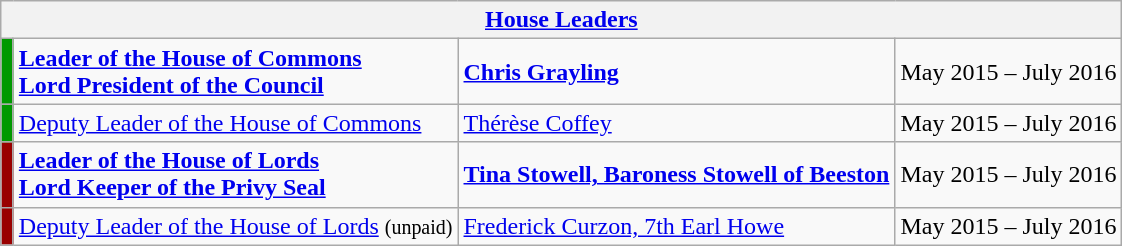<table class="wikitable">
<tr>
<th colspan=4><a href='#'>House Leaders</a></th>
</tr>
<tr>
<td style="width:1px; background:#090;"></td>
<td><strong><a href='#'>Leader of the House of Commons</a><br><a href='#'>Lord President of the Council</a></strong></td>
<td><strong><a href='#'>Chris Grayling</a></strong></td>
<td>May 2015 – July 2016</td>
</tr>
<tr>
<td style="width:1px; background:#090;"></td>
<td><a href='#'>Deputy Leader of the House of Commons</a></td>
<td><a href='#'>Thérèse Coffey</a></td>
<td>May 2015 – July 2016</td>
</tr>
<tr>
<td style="width:1px; background:#900;"></td>
<td><strong><a href='#'>Leader of the House of Lords</a><br><a href='#'>Lord Keeper of the Privy Seal</a></strong></td>
<td><strong><a href='#'>Tina Stowell, Baroness Stowell of Beeston</a></strong></td>
<td>May 2015 – July 2016</td>
</tr>
<tr>
<td style="width:1px; background:#900;"></td>
<td rowspan="1"><a href='#'>Deputy Leader of the House of Lords</a> <small>(unpaid)</small></td>
<td><a href='#'>Frederick Curzon, 7th Earl Howe</a></td>
<td>May 2015 – July 2016</td>
</tr>
</table>
